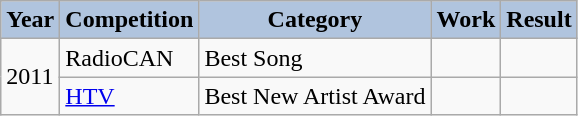<table class="wikitable">
<tr>
<th style="background:#B0C4DE;">Year</th>
<th style="background:#B0C4DE;">Competition</th>
<th style="background:#B0C4DE;">Category</th>
<th style="background:#B0C4DE;">Work</th>
<th style="background:#B0C4DE;">Result</th>
</tr>
<tr>
<td rowspan=2>2011</td>
<td>RadioCAN</td>
<td>Best Song</td>
<td></td>
<td></td>
</tr>
<tr>
<td><a href='#'>HTV</a></td>
<td>Best New Artist Award</td>
<td></td>
<td></td>
</tr>
</table>
